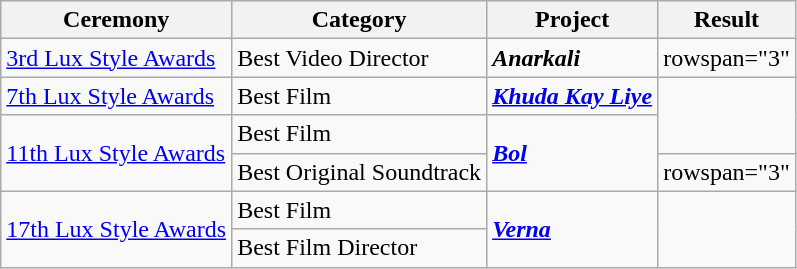<table class="wikitable style">
<tr>
<th>Ceremony</th>
<th>Category</th>
<th>Project</th>
<th>Result</th>
</tr>
<tr>
<td><a href='#'>3rd Lux Style Awards</a></td>
<td>Best Video Director</td>
<td><strong><em>Anarkali</em></strong></td>
<td>rowspan="3" </td>
</tr>
<tr>
<td><a href='#'>7th Lux Style Awards</a></td>
<td>Best Film</td>
<td><strong><em><a href='#'>Khuda Kay Liye</a></em></strong></td>
</tr>
<tr>
<td rowspan="2"><a href='#'>11th Lux Style Awards</a></td>
<td>Best Film</td>
<td rowspan="2"><strong><em><a href='#'>Bol</a></em></strong></td>
</tr>
<tr>
<td>Best Original Soundtrack</td>
<td>rowspan="3" </td>
</tr>
<tr>
<td rowspan="2"><a href='#'>17th Lux Style Awards</a></td>
<td>Best Film</td>
<td rowspan="2"><strong><em><a href='#'>Verna</a></em></strong></td>
</tr>
<tr>
<td>Best Film Director</td>
</tr>
</table>
